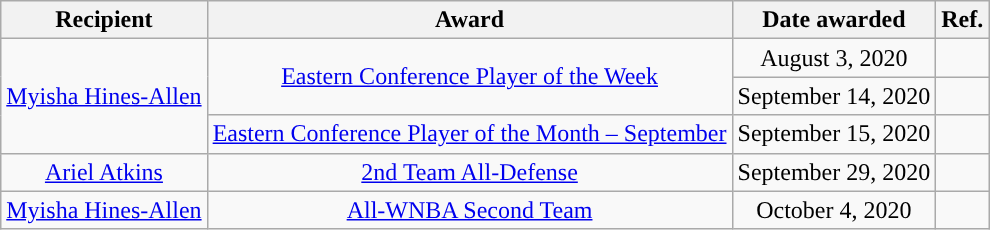<table class="wikitable sortable sortable" style="text-align: center">
<tr>
<th>Recipient</th>
<th>Award</th>
<th>Date awarded</th>
<th>Ref.</th>
</tr>
<tr>
<td rowspan=3><a href='#'>Myisha Hines-Allen</a></td>
<td rowspan=2><a href='#'>Eastern Conference Player of the Week</a></td>
<td>August 3, 2020</td>
<td></td>
</tr>
<tr>
<td>September 14, 2020</td>
<td></td>
</tr>
<tr>
<td><a href='#'>Eastern Conference Player of the Month – September</a></td>
<td>September 15, 2020</td>
<td></td>
</tr>
<tr>
<td><a href='#'>Ariel Atkins</a></td>
<td><a href='#'>2nd Team All-Defense</a></td>
<td>September 29, 2020</td>
<td></td>
</tr>
<tr>
<td><a href='#'>Myisha Hines-Allen</a></td>
<td><a href='#'>All-WNBA Second Team</a></td>
<td>October 4, 2020</td>
<td></td>
</tr>
</table>
